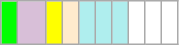<table border="1px" style="border-collapse:collapse; border-color:#aaa; margin-bottom:0.5em;" cellpadding=5 cellspacing=0>
<tr>
<td style="background:#00ff00"><strong></strong></td>
<td style="background:#D8BFD8">  </td>
<td style="background:yellow"></td>
<td style="background:#ffebcd"></td>
<td style="background:#afeeee"></td>
<td style="background:#afeeee"></td>
<td style="background:#afeeee"></td>
<td></td>
<td></td>
<td></td>
</tr>
</table>
